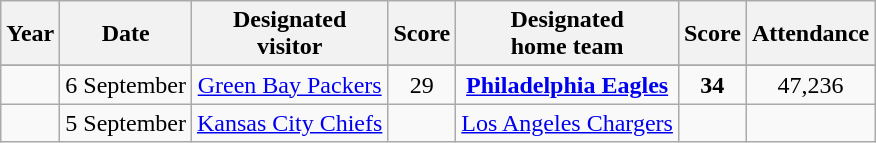<table class="wikitable sortable">
<tr>
<th>Year</th>
<th>Date</th>
<th>Designated<br>visitor</th>
<th>Score</th>
<th>Designated<br>home team</th>
<th>Score</th>
<th>Attendance</th>
</tr>
<tr>
</tr>
<tr align="center">
<td></td>
<td>6 September</td>
<td><a href='#'>Green Bay Packers</a></td>
<td>29</td>
<td><strong><a href='#'>Philadelphia Eagles</a></strong></td>
<td><strong>34</strong></td>
<td>47,236</td>
</tr>
<tr align="center">
<td></td>
<td>5 September</td>
<td><a href='#'>Kansas City Chiefs</a></td>
<td></td>
<td><a href='#'>Los Angeles Chargers</a></td>
<td></td>
<td></td>
</tr>
</table>
